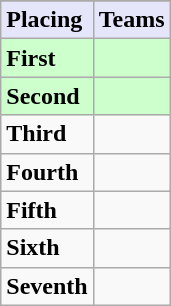<table class=wikitable>
<tr>
</tr>
<tr style="background: #E6E6FA;">
<td><strong>Placing</strong></td>
<td><strong>Teams</strong></td>
</tr>
<tr style="background: #ccffcc;">
<td><strong>First</strong></td>
<td></td>
</tr>
<tr style="background: #ccffcc;">
<td><strong>Second</strong></td>
<td></td>
</tr>
<tr>
<td><strong>Third</strong></td>
<td></td>
</tr>
<tr>
<td><strong>Fourth</strong></td>
<td></td>
</tr>
<tr>
<td><strong>Fifth</strong></td>
<td></td>
</tr>
<tr>
<td><strong>Sixth</strong></td>
<td></td>
</tr>
<tr>
<td><strong>Seventh</strong></td>
<td></td>
</tr>
</table>
